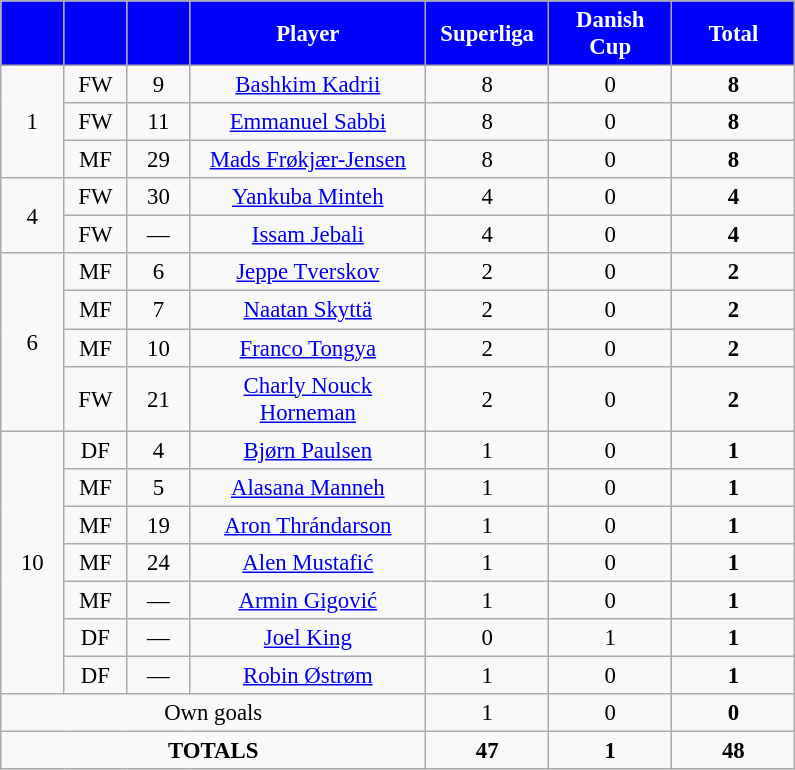<table class="wikitable" style="font-size: 95%; text-align: center;">
<tr>
<th style="background:#0000ff; color:white;" width=35></th>
<th style="background:#0000ff; color:white;" width=35></th>
<th style="background:#0000ff; color:white;" width=35></th>
<th style="background:#0000ff; color:white;" width=150>Player</th>
<th style="background:#0000ff; color:white;" width=75>Superliga</th>
<th style="background:#0000ff; color:white;" width=75>Danish Cup</th>
<th style="background:#0000ff; color:white;" width=75><strong>Total</strong></th>
</tr>
<tr>
<td rowspan=3>1</td>
<td>FW</td>
<td>9</td>
<td><a href='#'>Bashkim Kadrii</a></td>
<td>8</td>
<td>0</td>
<td><strong>8</strong></td>
</tr>
<tr>
<td>FW</td>
<td>11</td>
<td><a href='#'>Emmanuel Sabbi</a></td>
<td>8</td>
<td>0</td>
<td><strong>8</strong></td>
</tr>
<tr>
<td>MF</td>
<td>29</td>
<td><a href='#'>Mads Frøkjær-Jensen</a></td>
<td>8</td>
<td>0</td>
<td><strong>8</strong></td>
</tr>
<tr>
<td rowspan=2>4</td>
<td>FW</td>
<td>30</td>
<td><a href='#'>Yankuba Minteh</a></td>
<td>4</td>
<td>0</td>
<td><strong>4</strong></td>
</tr>
<tr>
<td>FW</td>
<td>—</td>
<td><a href='#'>Issam Jebali</a></td>
<td>4</td>
<td>0</td>
<td><strong>4</strong></td>
</tr>
<tr>
<td rowspan=4>6</td>
<td>MF</td>
<td>6</td>
<td><a href='#'>Jeppe Tverskov</a></td>
<td>2</td>
<td>0</td>
<td><strong>2</strong></td>
</tr>
<tr>
<td>MF</td>
<td>7</td>
<td><a href='#'>Naatan Skyttä</a></td>
<td>2</td>
<td>0</td>
<td><strong>2</strong></td>
</tr>
<tr>
<td>MF</td>
<td>10</td>
<td><a href='#'>Franco Tongya</a></td>
<td>2</td>
<td>0</td>
<td><strong>2</strong></td>
</tr>
<tr>
<td>FW</td>
<td>21</td>
<td><a href='#'>Charly Nouck Horneman</a></td>
<td>2</td>
<td>0</td>
<td><strong>2</strong></td>
</tr>
<tr>
<td rowspan=7>10</td>
<td>DF</td>
<td>4</td>
<td><a href='#'>Bjørn Paulsen</a></td>
<td>1</td>
<td>0</td>
<td><strong>1</strong></td>
</tr>
<tr>
<td>MF</td>
<td>5</td>
<td><a href='#'>Alasana Manneh</a></td>
<td>1</td>
<td>0</td>
<td><strong>1</strong></td>
</tr>
<tr>
<td>MF</td>
<td>19</td>
<td><a href='#'>Aron Thrándarson</a></td>
<td>1</td>
<td>0</td>
<td><strong>1</strong></td>
</tr>
<tr>
<td>MF</td>
<td>24</td>
<td><a href='#'>Alen Mustafić</a></td>
<td>1</td>
<td>0</td>
<td><strong>1</strong></td>
</tr>
<tr>
<td>MF</td>
<td>—</td>
<td><a href='#'>Armin Gigović</a></td>
<td>1</td>
<td>0</td>
<td><strong>1</strong></td>
</tr>
<tr>
<td>DF</td>
<td>—</td>
<td><a href='#'>Joel King</a></td>
<td>0</td>
<td>1</td>
<td><strong>1</strong></td>
</tr>
<tr>
<td>DF</td>
<td>—</td>
<td><a href='#'>Robin Østrøm</a></td>
<td>1</td>
<td>0</td>
<td><strong>1</strong></td>
</tr>
<tr>
<td colspan="4">Own goals</td>
<td>1</td>
<td>0</td>
<td><strong>0</strong></td>
</tr>
<tr>
<td colspan="4"><strong>TOTALS</strong></td>
<td><strong>47</strong></td>
<td><strong>1</strong></td>
<td><strong>48</strong></td>
</tr>
</table>
